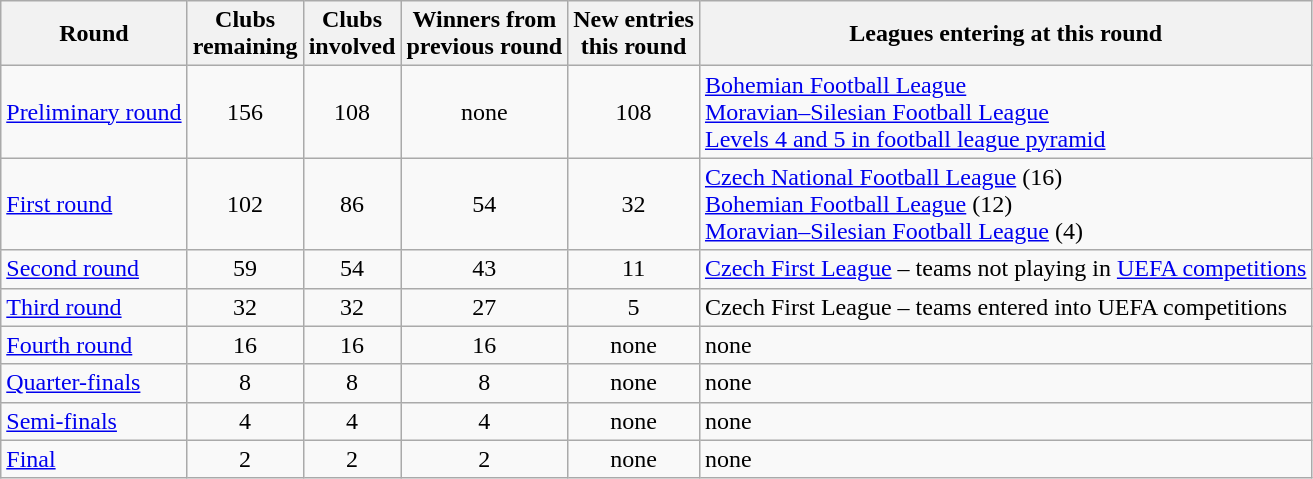<table class="wikitable">
<tr>
<th>Round</th>
<th>Clubs<br>remaining</th>
<th>Clubs<br>involved</th>
<th>Winners from<br>previous round</th>
<th>New entries<br>this round</th>
<th>Leagues entering at this round</th>
</tr>
<tr>
<td><a href='#'>Preliminary round</a></td>
<td align="center">156</td>
<td align="center">108</td>
<td align="center">none</td>
<td align="center">108</td>
<td><a href='#'>Bohemian Football League</a><br><a href='#'>Moravian–Silesian Football League</a><br><a href='#'>Levels 4 and 5 in football league pyramid</a></td>
</tr>
<tr>
<td><a href='#'>First round</a></td>
<td align="center">102</td>
<td align="center">86</td>
<td align="center">54</td>
<td align="center">32</td>
<td><a href='#'>Czech National Football League</a> (16)<br><a href='#'>Bohemian Football League</a> (12)<br><a href='#'>Moravian–Silesian Football League</a> (4)</td>
</tr>
<tr>
<td><a href='#'>Second round</a></td>
<td align="center">59</td>
<td align="center">54</td>
<td align="center">43</td>
<td align="center">11</td>
<td><a href='#'>Czech First League</a> – teams not playing in <a href='#'>UEFA competitions</a></td>
</tr>
<tr>
<td><a href='#'>Third round</a></td>
<td align="center">32</td>
<td align="center">32</td>
<td align="center">27</td>
<td align="center">5</td>
<td>Czech First League – teams entered into UEFA competitions</td>
</tr>
<tr>
<td><a href='#'>Fourth round</a></td>
<td align="center">16</td>
<td align="center">16</td>
<td align="center">16</td>
<td align="center">none</td>
<td>none</td>
</tr>
<tr>
<td><a href='#'>Quarter-finals</a></td>
<td align="center">8</td>
<td align="center">8</td>
<td align="center">8</td>
<td align="center">none</td>
<td>none</td>
</tr>
<tr>
<td><a href='#'>Semi-finals</a></td>
<td align="center">4</td>
<td align="center">4</td>
<td align="center">4</td>
<td align="center">none</td>
<td>none</td>
</tr>
<tr>
<td><a href='#'>Final</a></td>
<td align="center">2</td>
<td align="center">2</td>
<td align="center">2</td>
<td align="center">none</td>
<td>none</td>
</tr>
</table>
